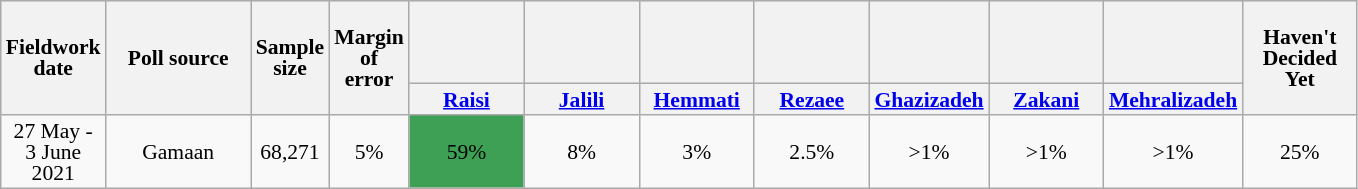<table class="wikitable" style="text-align:center; font-size:90%; line-height:14px;">
<tr style="height:55px; background-color:#E9E9E9">
<th rowspan="2" style="width:35px;">Fieldwork date</th>
<th rowspan="2" style="width:90px;">Poll source</th>
<th rowspan="2" style="width:35px;">Sample<br>size</th>
<th rowspan="2" style="width:35px;">Margin of error</th>
<th style="width:70px;height:63;"></th>
<th style="width:70px;height:63;"></th>
<th style="width:70px;height:63;"></th>
<th style="width:70px;height:63;"></th>
<th style="width:70px;height:63;"></th>
<th style="width:70px;height:63;"></th>
<th style="width:70px;height:63;"></th>
<th rowspan="2" style="width:70px;">Haven't Decided Yet</th>
</tr>
<tr>
<th><a href='#'>Raisi</a></th>
<th><a href='#'>Jalili</a></th>
<th><a href='#'>Hemmati</a></th>
<th><a href='#'>Rezaee</a></th>
<th><a href='#'>Ghazizadeh</a></th>
<th><a href='#'>Zakani</a></th>
<th><a href='#'>Mehralizadeh</a></th>
</tr>
<tr>
<td>27 May - 3 June 2021</td>
<td>Gamaan</td>
<td>68,271<br></td>
<td>5%</td>
<td style="background:#3EA055">59%</td>
<td>8%</td>
<td>3%</td>
<td>2.5%</td>
<td>>1%</td>
<td>>1%</td>
<td>>1%</td>
<td>25%</td>
</tr>
</table>
